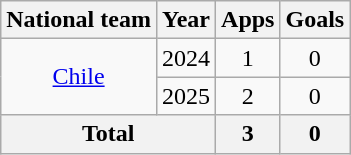<table class=wikitable style=text-align:center>
<tr>
<th>National team</th>
<th>Year</th>
<th>Apps</th>
<th>Goals</th>
</tr>
<tr>
<td rowspan="2"><a href='#'>Chile</a></td>
<td>2024</td>
<td>1</td>
<td>0</td>
</tr>
<tr>
<td>2025</td>
<td>2</td>
<td>0</td>
</tr>
<tr>
<th colspan="2">Total</th>
<th>3</th>
<th>0</th>
</tr>
</table>
